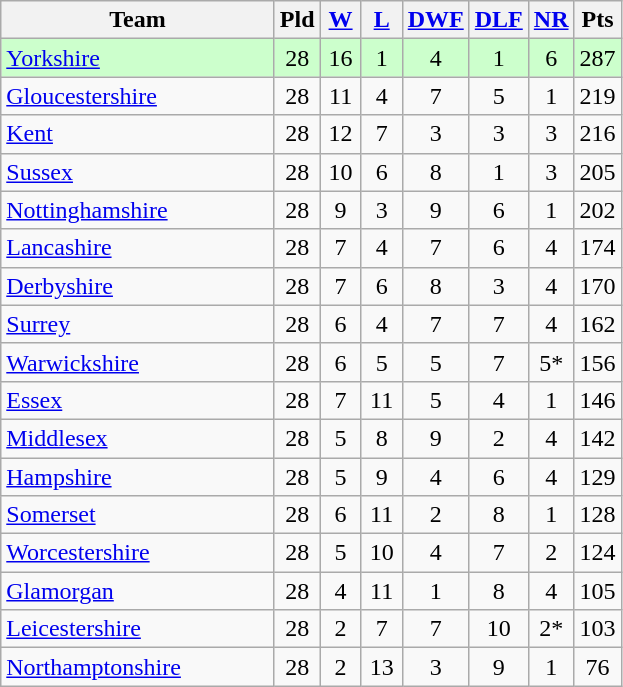<table class="wikitable" style="text-align:center;">
<tr>
<th width=175>Team</th>
<th width=20 abbr="Played">Pld</th>
<th width=20 abbr="Won"><a href='#'>W</a></th>
<th width=20 abbr="Lost"><a href='#'>L</a></th>
<th width=20 abbr="Drawn"><a href='#'>DWF</a></th>
<th width=20 abbr="Drawn"><a href='#'>DLF</a></th>
<th width=20 abbr="No Result"><a href='#'>NR</a></th>
<th width=20 abbr="Points">Pts</th>
</tr>
<tr style="background:#ccffcc;">
<td style="text-align:left;"><a href='#'>Yorkshire</a></td>
<td>28</td>
<td>16</td>
<td>1</td>
<td>4</td>
<td>1</td>
<td>6</td>
<td>287</td>
</tr>
<tr>
<td style="text-align:left;"><a href='#'>Gloucestershire</a></td>
<td>28</td>
<td>11</td>
<td>4</td>
<td>7</td>
<td>5</td>
<td>1</td>
<td>219</td>
</tr>
<tr>
<td style="text-align:left;"><a href='#'>Kent</a></td>
<td>28</td>
<td>12</td>
<td>7</td>
<td>3</td>
<td>3</td>
<td>3</td>
<td>216</td>
</tr>
<tr>
<td style="text-align:left;"><a href='#'>Sussex</a></td>
<td>28</td>
<td>10</td>
<td>6</td>
<td>8</td>
<td>1</td>
<td>3</td>
<td>205</td>
</tr>
<tr>
<td style="text-align:left;"><a href='#'>Nottinghamshire</a></td>
<td>28</td>
<td>9</td>
<td>3</td>
<td>9</td>
<td>6</td>
<td>1</td>
<td>202</td>
</tr>
<tr>
<td style="text-align:left;"><a href='#'>Lancashire</a></td>
<td>28</td>
<td>7</td>
<td>4</td>
<td>7</td>
<td>6</td>
<td>4</td>
<td>174</td>
</tr>
<tr>
<td style="text-align:left;"><a href='#'>Derbyshire</a></td>
<td>28</td>
<td>7</td>
<td>6</td>
<td>8</td>
<td>3</td>
<td>4</td>
<td>170</td>
</tr>
<tr>
<td style="text-align:left;"><a href='#'>Surrey</a></td>
<td>28</td>
<td>6</td>
<td>4</td>
<td>7</td>
<td>7</td>
<td>4</td>
<td>162</td>
</tr>
<tr>
<td style="text-align:left;"><a href='#'>Warwickshire</a></td>
<td>28</td>
<td>6</td>
<td>5</td>
<td>5</td>
<td>7</td>
<td>5*</td>
<td>156</td>
</tr>
<tr>
<td style="text-align:left;"><a href='#'>Essex</a></td>
<td>28</td>
<td>7</td>
<td>11</td>
<td>5</td>
<td>4</td>
<td>1</td>
<td>146</td>
</tr>
<tr>
<td style="text-align:left;"><a href='#'>Middlesex</a></td>
<td>28</td>
<td>5</td>
<td>8</td>
<td>9</td>
<td>2</td>
<td>4</td>
<td>142</td>
</tr>
<tr>
<td style="text-align:left;"><a href='#'>Hampshire</a></td>
<td>28</td>
<td>5</td>
<td>9</td>
<td>4</td>
<td>6</td>
<td>4</td>
<td>129</td>
</tr>
<tr>
<td style="text-align:left;"><a href='#'>Somerset</a></td>
<td>28</td>
<td>6</td>
<td>11</td>
<td>2</td>
<td>8</td>
<td>1</td>
<td>128</td>
</tr>
<tr>
<td style="text-align:left;"><a href='#'>Worcestershire</a></td>
<td>28</td>
<td>5</td>
<td>10</td>
<td>4</td>
<td>7</td>
<td>2</td>
<td>124</td>
</tr>
<tr>
<td style="text-align:left;"><a href='#'>Glamorgan</a></td>
<td>28</td>
<td>4</td>
<td>11</td>
<td>1</td>
<td>8</td>
<td>4</td>
<td>105</td>
</tr>
<tr>
<td style="text-align:left;"><a href='#'>Leicestershire</a></td>
<td>28</td>
<td>2</td>
<td>7</td>
<td>7</td>
<td>10</td>
<td>2*</td>
<td>103</td>
</tr>
<tr>
<td style="text-align:left;"><a href='#'>Northamptonshire</a></td>
<td>28</td>
<td>2</td>
<td>13</td>
<td>3</td>
<td>9</td>
<td>1</td>
<td>76</td>
</tr>
</table>
